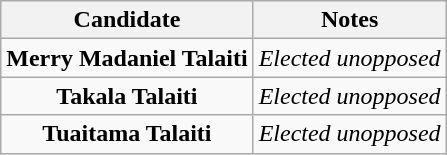<table class="wikitable centre" style="text-align:center;">
<tr>
<th>Candidate</th>
<th>Notes</th>
</tr>
<tr>
<td><strong>Merry Madaniel Talaiti</strong></td>
<td><em>Elected unopposed</em></td>
</tr>
<tr>
<td><strong>Takala Talaiti</strong></td>
<td><em>Elected unopposed</em></td>
</tr>
<tr>
<td><strong>Tuaitama Talaiti</strong></td>
<td><em>Elected unopposed</em></td>
</tr>
</table>
